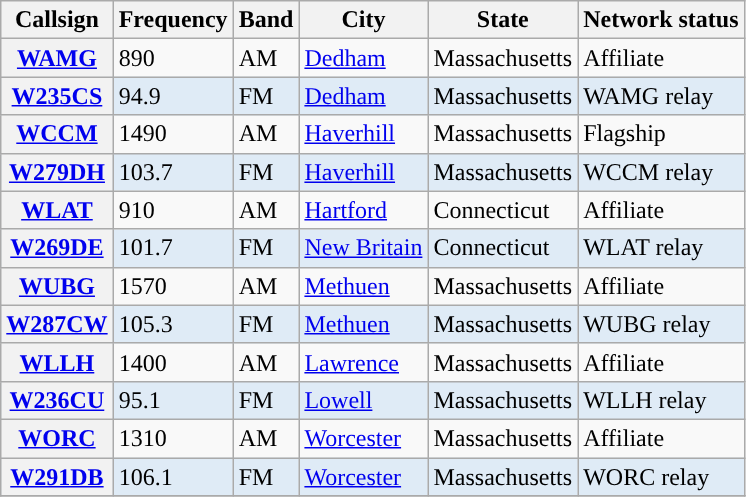<table class="wikitable sortable">
<tr>
<th scope="col">Callsign</th>
<th scope="col">Frequency</th>
<th scope="col">Band</th>
<th scope="col">City</th>
<th scope="col">State</th>
<th scope="col">Network status</th>
</tr>
<tr>
<th scope = "row"><a href='#'>WAMG</a></th>
<td data-sort-value=000890>890</td>
<td>AM</td>
<td><a href='#'>Dedham</a></td>
<td>Massachusetts</td>
<td>Affiliate</td>
</tr>
<tr style="background-color:#DFEBF6;">
<th scope = "row"><a href='#'>W235CS</a></th>
<td data-sort-value=094990>94.9</td>
<td>FM</td>
<td><a href='#'>Dedham</a></td>
<td>Massachusetts</td>
<td>WAMG relay</td>
</tr>
<tr>
<th scope = "row"><a href='#'>WCCM</a></th>
<td data-sort-value=001490>1490</td>
<td>AM</td>
<td><a href='#'>Haverhill</a></td>
<td>Massachusetts</td>
<td>Flagship</td>
</tr>
<tr style="background-color:#DFEBF6;">
<th scope = "row"><a href='#'>W279DH</a></th>
<td data-sort-value=103790>103.7</td>
<td>FM</td>
<td><a href='#'>Haverhill</a></td>
<td>Massachusetts</td>
<td>WCCM relay</td>
</tr>
<tr>
<th scope = "row"><a href='#'>WLAT</a></th>
<td data-sort-value=000910>910</td>
<td>AM</td>
<td><a href='#'>Hartford</a></td>
<td>Connecticut</td>
<td>Affiliate</td>
</tr>
<tr style="background-color:#DFEBF6;">
<th scope = "row"><a href='#'>W269DE</a></th>
<td data-sort-value=101790>101.7</td>
<td>FM</td>
<td><a href='#'>New Britain</a></td>
<td>Connecticut</td>
<td>WLAT relay</td>
</tr>
<tr>
<th scope = "row"><a href='#'>WUBG</a></th>
<td data-sort-value=001490>1570</td>
<td>AM</td>
<td><a href='#'>Methuen</a></td>
<td>Massachusetts</td>
<td>Affiliate</td>
</tr>
<tr style="background-color:#DFEBF6;">
<th scope = "row"><a href='#'>W287CW</a></th>
<td data-sort-value=103790>105.3</td>
<td>FM</td>
<td><a href='#'>Methuen</a></td>
<td>Massachusetts</td>
<td>WUBG relay</td>
</tr>
<tr>
<th scope = "row"><a href='#'>WLLH</a></th>
<td data-sort-value=001400>1400</td>
<td>AM</td>
<td><a href='#'>Lawrence</a></td>
<td>Massachusetts</td>
<td>Affiliate</td>
</tr>
<tr style="background-color:#DFEBF6;">
<th scope = "row"><a href='#'>W236CU</a></th>
<td data-sort-value=095190>95.1</td>
<td>FM</td>
<td><a href='#'>Lowell</a></td>
<td>Massachusetts</td>
<td>WLLH relay</td>
</tr>
<tr>
<th scope = "row"><a href='#'>WORC</a></th>
<td data-sort-value=001310>1310</td>
<td>AM</td>
<td><a href='#'>Worcester</a></td>
<td>Massachusetts</td>
<td>Affiliate</td>
</tr>
<tr style="background-color:#DFEBF6;">
<th scope = "row"><a href='#'>W291DB</a></th>
<td data-sort-value=106190>106.1</td>
<td>FM</td>
<td><a href='#'>Worcester</a></td>
<td>Massachusetts</td>
<td>WORC relay</td>
</tr>
<tr>
</tr>
</table>
